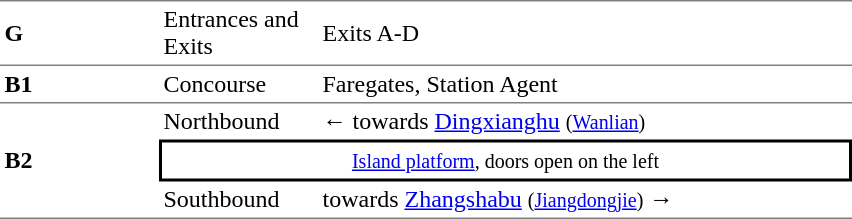<table cellspacing=0 cellpadding=3>
<tr>
<td style="border-top:solid 1px gray;border-bottom:solid 1px gray;" width=100><strong>G</strong></td>
<td style="border-top:solid 1px gray;border-bottom:solid 1px gray;" width=100>Entrances and Exits</td>
<td style="border-top:solid 1px gray;border-bottom:solid 1px gray;" width=350>Exits A-D</td>
</tr>
<tr>
<td style="border-bottom:solid 1px gray;"><strong>B1</strong></td>
<td style="border-bottom:solid 1px gray;">Concourse</td>
<td style="border-bottom:solid 1px gray;">Faregates, Station Agent</td>
</tr>
<tr>
<td style="border-bottom:solid 1px gray;" rowspan=3><strong>B2</strong></td>
<td>Northbound</td>
<td>←  towards <a href='#'>Dingxianghu</a> <small>(<a href='#'>Wanlian</a>)</small></td>
</tr>
<tr>
<td style="border-right:solid 2px black;border-left:solid 2px black;border-top:solid 2px black;border-bottom:solid 2px black;text-align:center;" colspan=2><small><a href='#'>Island platform</a>, doors open on the left</small></td>
</tr>
<tr>
<td style="border-bottom:solid 1px gray;">Southbound</td>
<td style="border-bottom:solid 1px gray;">  towards <a href='#'>Zhangshabu</a> <small>(<a href='#'>Jiangdongjie</a>)</small> →</td>
</tr>
</table>
